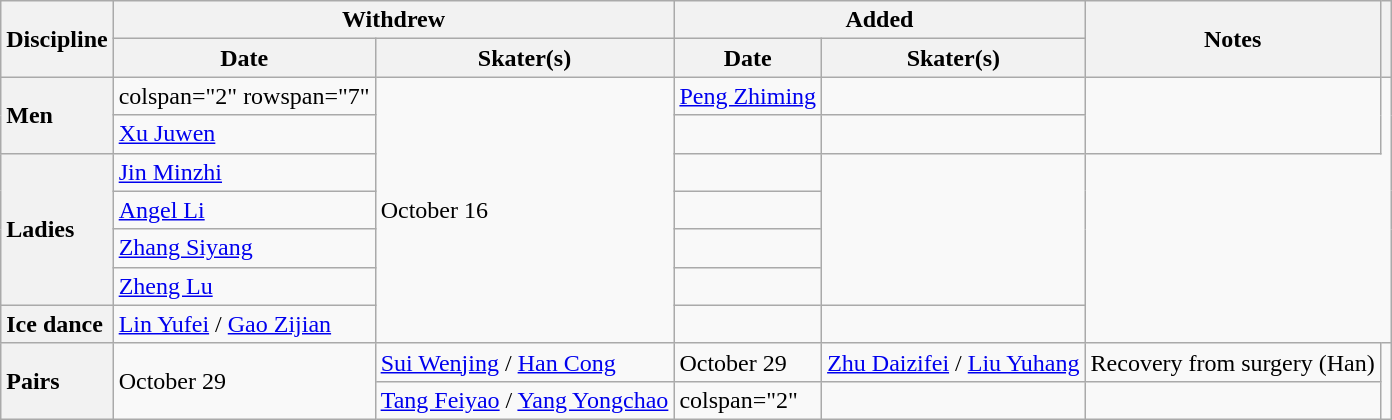<table class="wikitable unsortable">
<tr>
<th scope="col" rowspan=2>Discipline</th>
<th scope="col" colspan=2>Withdrew</th>
<th scope="col" colspan=2>Added</th>
<th scope="col" rowspan=2>Notes</th>
<th scope="col" rowspan=2></th>
</tr>
<tr>
<th>Date</th>
<th>Skater(s)</th>
<th>Date</th>
<th>Skater(s)</th>
</tr>
<tr>
<th scope="row" style="text-align:left" rowspan="2">Men</th>
<td>colspan="2" rowspan="7" </td>
<td rowspan="7">October 16</td>
<td> <a href='#'>Peng Zhiming</a></td>
<td></td>
<td rowspan="2"></td>
</tr>
<tr>
<td> <a href='#'>Xu Juwen</a></td>
<td></td>
</tr>
<tr>
<th scope="row" style="text-align:left" rowspan="4">Ladies</th>
<td> <a href='#'>Jin Minzhi</a></td>
<td></td>
<td rowspan="4"></td>
</tr>
<tr>
<td> <a href='#'>Angel Li</a></td>
<td></td>
</tr>
<tr>
<td> <a href='#'>Zhang Siyang</a></td>
<td></td>
</tr>
<tr>
<td> <a href='#'>Zheng Lu</a></td>
<td></td>
</tr>
<tr>
<th scope="row" style="text-align:left">Ice dance</th>
<td> <a href='#'>Lin Yufei</a> / <a href='#'>Gao Zijian</a></td>
<td></td>
<td></td>
</tr>
<tr>
<th scope="row" style="text-align:left" rowspan="2">Pairs</th>
<td rowspan="2">October 29</td>
<td> <a href='#'>Sui Wenjing</a> / <a href='#'>Han Cong</a></td>
<td>October 29</td>
<td> <a href='#'>Zhu Daizifei</a> / <a href='#'>Liu Yuhang</a></td>
<td>Recovery from surgery (Han)</td>
<td rowspan="2"></td>
</tr>
<tr>
<td> <a href='#'>Tang Feiyao</a> / <a href='#'>Yang Yongchao</a></td>
<td>colspan="2" </td>
<td></td>
</tr>
</table>
